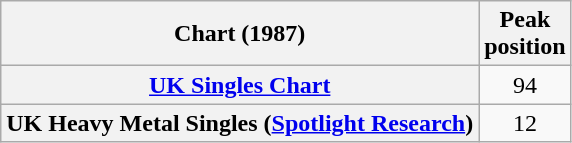<table class="wikitable plainrowheaders" style="text-align:center">
<tr>
<th>Chart (1987)</th>
<th>Peak<br>position</th>
</tr>
<tr>
<th scope="row"><a href='#'>UK Singles Chart</a></th>
<td style="text-align:center;">94</td>
</tr>
<tr>
<th scope="row">UK Heavy Metal Singles (<a href='#'>Spotlight Research</a>)</th>
<td>12</td>
</tr>
</table>
